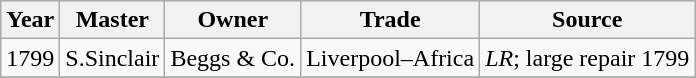<table class=" wikitable">
<tr>
<th>Year</th>
<th>Master</th>
<th>Owner</th>
<th>Trade</th>
<th>Source</th>
</tr>
<tr>
<td>1799</td>
<td>S.Sinclair</td>
<td>Beggs & Co.</td>
<td>Liverpool–Africa</td>
<td><em>LR</em>; large repair 1799</td>
</tr>
<tr>
</tr>
</table>
